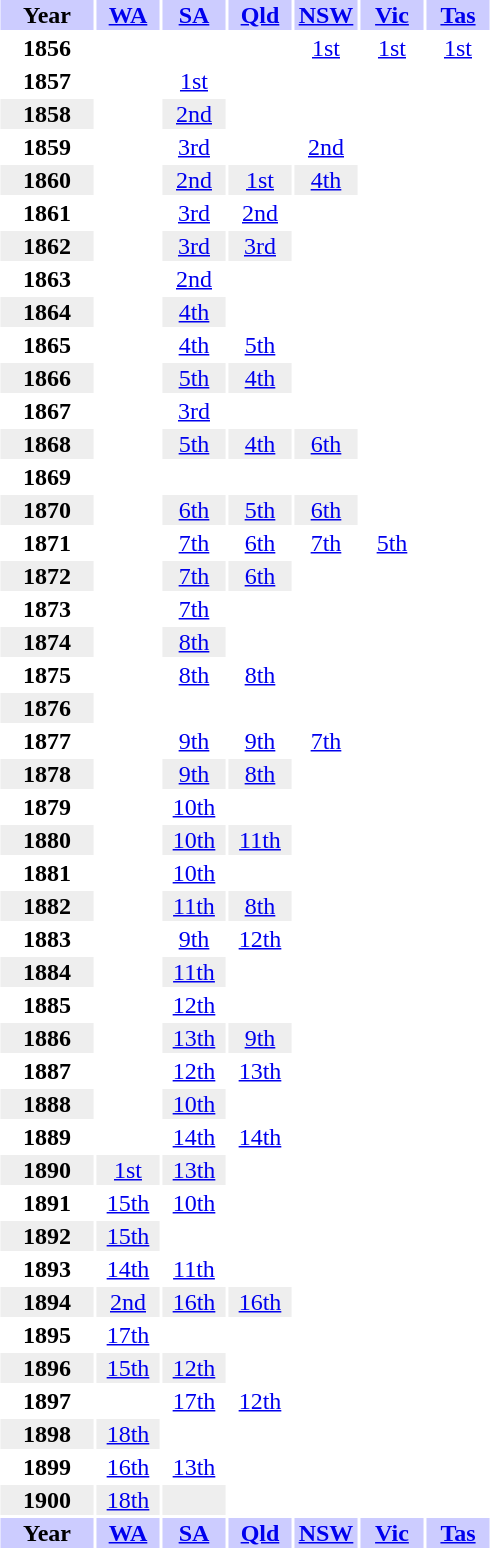<table class="toccolours" style="margin:0 auto; clear:both; text-align:center;" border=0>
<tr bgcolor="#ccccff">
<th width=60>Year</th>
<th width=40><a href='#'>WA</a></th>
<th width=40><a href='#'>SA</a></th>
<th width=40><a href='#'>Qld</a></th>
<th width=40><a href='#'>NSW</a></th>
<th width=40><a href='#'>Vic</a></th>
<th width=40><a href='#'>Tas</a></th>
</tr>
<tr>
<th>1856</th>
<td valign="top" rowspan=34></td>
<td valign="top" rowspan=1></td>
<td valign="top" rowspan=4></td>
<td valign="top" ><a href='#'>1st</a></td>
<td valign="top" ><a href='#'>1st</a></td>
<td valign="top" ><a href='#'>1st</a></td>
</tr>
<tr>
<th>1857</th>
<td valign="top" ><a href='#'>1st</a></td>
</tr>
<tr bgcolor=#eeeeee>
<th>1858</th>
<td valign="top" ><a href='#'>2nd</a></td>
</tr>
<tr>
<th>1859</th>
<td valign="top" ><a href='#'>3rd</a></td>
<td valign="top" ><a href='#'>2nd</a></td>
</tr>
<tr bgcolor=#eeeeee>
<th>1860</th>
<td valign="top" ><a href='#'>2nd</a></td>
<td valign="top" ><a href='#'>1st</a></td>
<td valign="top" ><a href='#'>4th</a></td>
</tr>
<tr>
<th>1861</th>
<td valign="top" ><a href='#'>3rd</a></td>
<td valign="top" ><a href='#'>2nd</a></td>
</tr>
<tr bgcolor=#eeeeee>
<th>1862</th>
<td valign="top" ><a href='#'>3rd</a></td>
<td valign="top" ><a href='#'>3rd</a></td>
</tr>
<tr>
<th>1863</th>
<td valign="top" ><a href='#'>2nd</a></td>
</tr>
<tr bgcolor=#eeeeee>
<th>1864</th>
<td valign="top" ><a href='#'>4th</a></td>
</tr>
<tr>
<th>1865</th>
<td valign="top" ><a href='#'>4th</a></td>
<td valign="top" ><a href='#'>5th</a></td>
</tr>
<tr bgcolor=#eeeeee>
<th>1866</th>
<td valign="top" ><a href='#'>5th</a></td>
<td valign="top" ><a href='#'>4th</a></td>
</tr>
<tr>
<th>1867</th>
<td valign="top" ><a href='#'>3rd</a></td>
</tr>
<tr bgcolor=#eeeeee>
<th>1868</th>
<td valign="top" ><a href='#'>5th</a></td>
<td valign="top" ><a href='#'>4th</a></td>
<td valign="top" ><a href='#'>6th</a></td>
</tr>
<tr>
<th>1869</th>
</tr>
<tr bgcolor=#eeeeee>
<th>1870</th>
<td valign="top" ><a href='#'>6th</a></td>
<td valign="top" ><a href='#'>5th</a></td>
<td valign="top" ><a href='#'>6th</a></td>
</tr>
<tr>
<th>1871</th>
<td valign="top" ><a href='#'>7th</a></td>
<td valign="top" ><a href='#'>6th</a></td>
<td valign="top" ><a href='#'>7th</a></td>
<td valign="top" ><a href='#'>5th</a></td>
</tr>
<tr bgcolor=#eeeeee>
<th>1872</th>
<td valign="top" ><a href='#'>7th</a></td>
<td valign="top" ><a href='#'>6th</a></td>
</tr>
<tr>
<th>1873</th>
<td valign="top" ><a href='#'>7th</a></td>
</tr>
<tr bgcolor=#eeeeee>
<th>1874</th>
<td valign="top" ><a href='#'>8th</a></td>
</tr>
<tr>
<th>1875</th>
<td valign="top" ><a href='#'>8th</a></td>
<td valign="top" ><a href='#'>8th</a></td>
</tr>
<tr bgcolor=#eeeeee>
<th>1876</th>
</tr>
<tr>
<th>1877</th>
<td valign="top" ><a href='#'>9th</a></td>
<td valign="top" ><a href='#'>9th</a></td>
<td valign="top" ><a href='#'>7th</a></td>
</tr>
<tr bgcolor=#eeeeee>
<th>1878</th>
<td valign="top" ><a href='#'>9th</a></td>
<td valign="top" ><a href='#'>8th</a></td>
</tr>
<tr>
<th>1879</th>
<td valign="top" ><a href='#'>10th</a></td>
</tr>
<tr bgcolor=#eeeeee>
<th>1880</th>
<td valign="top" ><a href='#'>10th</a></td>
<td valign="top" ><a href='#'>11th</a></td>
</tr>
<tr>
<th>1881</th>
<td valign="top" ><a href='#'>10th</a></td>
</tr>
<tr bgcolor=#eeeeee>
<th>1882</th>
<td valign="top" ><a href='#'>11th</a></td>
<td valign="top" ><a href='#'>8th</a></td>
</tr>
<tr>
<th>1883</th>
<td valign="top" ><a href='#'>9th</a></td>
<td valign="top" ><a href='#'>12th</a></td>
</tr>
<tr bgcolor=#eeeeee>
<th>1884</th>
<td valign="top" ><a href='#'>11th</a></td>
</tr>
<tr>
<th>1885</th>
<td valign="top" ><a href='#'>12th</a></td>
</tr>
<tr bgcolor=#eeeeee>
<th>1886</th>
<td valign="top" ><a href='#'>13th</a></td>
<td valign="top" ><a href='#'>9th</a></td>
</tr>
<tr>
<th>1887</th>
<td valign="top" ><a href='#'>12th</a></td>
<td valign="top" ><a href='#'>13th</a></td>
</tr>
<tr bgcolor=#eeeeee>
<th>1888</th>
<td valign="top" ><a href='#'>10th</a></td>
</tr>
<tr>
<th>1889</th>
<td valign="top" ><a href='#'>14th</a></td>
<td valign="top" ><a href='#'>14th</a></td>
</tr>
<tr bgcolor=#eeeeee>
<th>1890</th>
<td valign="top" ><a href='#'>1st</a></td>
<td valign="top" ><a href='#'>13th</a></td>
</tr>
<tr>
<th>1891</th>
<td valign="top" ><a href='#'>15th</a></td>
<td valign="top" ><a href='#'>10th</a></td>
</tr>
<tr bgcolor=#eeeeee>
<th>1892</th>
<td valign="top" ><a href='#'>15th</a></td>
</tr>
<tr>
<th>1893</th>
<td valign="top" ><a href='#'>14th</a></td>
<td valign="top" ><a href='#'>11th</a></td>
<td valign="top" ><a href='#'></a></td>
</tr>
<tr bgcolor=#eeeeee>
<th>1894</th>
<td valign="top" ><a href='#'>2nd</a></td>
<td valign="top" ><a href='#'>16th</a></td>
<td valign="top" ><a href='#'>16th</a></td>
</tr>
<tr>
<th>1895</th>
<td valign="top" ><a href='#'>17th</a></td>
</tr>
<tr bgcolor=#eeeeee>
<th>1896</th>
<td valign="top" ><a href='#'>15th</a></td>
<td valign="top" ><a href='#'>12th</a></td>
</tr>
<tr>
<th>1897</th>
<td valign="top" ><a href='#'></a></td>
<td valign="top" ><a href='#'>17th</a></td>
<td valign="top" ><a href='#'>12th</a></td>
</tr>
<tr bgcolor=#eeeeee>
<th>1898</th>
<td valign="top" ><a href='#'>18th</a></td>
</tr>
<tr>
<th>1899</th>
<td valign="top" ><a href='#'>16th</a></td>
<td valign="top" ><a href='#'>13th</a></td>
</tr>
<tr bgcolor=#eeeeee>
<th>1900</th>
<td valign="top" ><a href='#'>18th</a></td>
<td valign="top" ><a href='#'></a></td>
</tr>
<tr bgcolor="#ccccff">
<th width=60>Year</th>
<th width=40><a href='#'>WA</a></th>
<th width=40><a href='#'>SA</a></th>
<th width=40><a href='#'>Qld</a></th>
<th width=40><a href='#'>NSW</a></th>
<th width=40><a href='#'>Vic</a></th>
<th width=40><a href='#'>Tas</a></th>
</tr>
</table>
